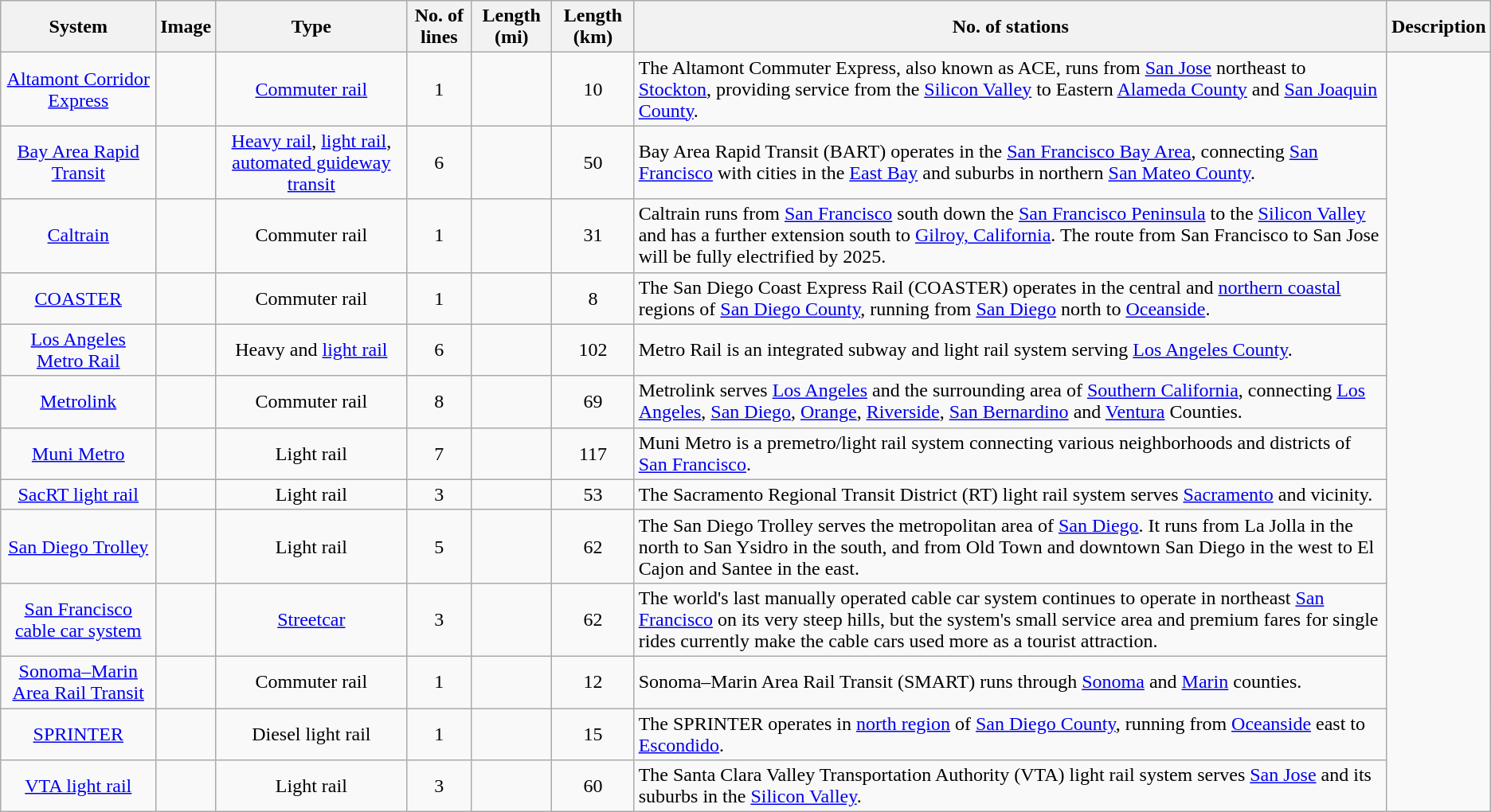<table class="wikitable sortable" style="text-align:center" style="font-size: 90%;" |>
<tr>
<th>System</th>
<th class="unsortable">Image</th>
<th>Type</th>
<th>No. of lines</th>
<th>Length (mi)</th>
<th>Length (km)</th>
<th>No. of stations</th>
<th class="unsortable">Description</th>
</tr>
<tr style="text-align:center;">
<td> <a href='#'>Altamont Corridor Express</a></td>
<td></td>
<td><a href='#'>Commuter rail</a></td>
<td>1</td>
<td></td>
<td>10</td>
<td align="left">The Altamont Commuter Express, also known as ACE, runs from <a href='#'>San Jose</a> northeast to <a href='#'>Stockton</a>, providing service from the <a href='#'>Silicon Valley</a> to Eastern <a href='#'>Alameda County</a> and <a href='#'>San Joaquin County</a>.</td>
</tr>
<tr style="text-align:center;">
<td> <a href='#'>Bay Area Rapid Transit</a></td>
<td></td>
<td><a href='#'>Heavy rail</a>, <a href='#'>light rail</a>, <a href='#'>automated guideway transit</a></td>
<td>6</td>
<td></td>
<td>50</td>
<td align="left">Bay Area Rapid Transit (BART) operates in the <a href='#'>San Francisco Bay Area</a>, connecting <a href='#'>San Francisco</a> with cities in the <a href='#'>East Bay</a> and suburbs in northern <a href='#'>San Mateo County</a>.</td>
</tr>
<tr style="text-align:center;">
<td> <a href='#'>Caltrain</a></td>
<td></td>
<td>Commuter rail</td>
<td>1</td>
<td></td>
<td>31</td>
<td align="left">Caltrain runs from <a href='#'>San Francisco</a> south down the <a href='#'>San Francisco Peninsula</a> to the <a href='#'>Silicon Valley</a> and has a further extension south  to <a href='#'>Gilroy, California</a>. The route from San Francisco to San Jose will be fully electrified by 2025.</td>
</tr>
<tr style="text-align:center;">
<td> <a href='#'>COASTER</a></td>
<td></td>
<td>Commuter rail</td>
<td>1</td>
<td></td>
<td>8</td>
<td align="left">The San Diego Coast Express Rail (COASTER) operates in the central and <a href='#'>northern coastal</a> regions of <a href='#'>San Diego County</a>, running from <a href='#'>San Diego</a> north to <a href='#'>Oceanside</a>.</td>
</tr>
<tr style="text-align:center;">
<td> <a href='#'>Los Angeles Metro Rail</a></td>
<td></td>
<td>Heavy and <a href='#'>light rail</a></td>
<td>6</td>
<td></td>
<td>102</td>
<td align="left">Metro Rail is an integrated subway and light rail system serving <a href='#'>Los Angeles County</a>.</td>
</tr>
<tr style="text-align:center;">
<td> <a href='#'>Metrolink</a></td>
<td></td>
<td>Commuter rail</td>
<td>8</td>
<td></td>
<td>69</td>
<td align="left">Metrolink serves <a href='#'>Los Angeles</a> and the surrounding area of <a href='#'>Southern California</a>, connecting <a href='#'>Los Angeles</a>, <a href='#'>San Diego</a>, <a href='#'>Orange</a>, <a href='#'>Riverside</a>, <a href='#'>San Bernardino</a> and <a href='#'>Ventura</a> Counties.</td>
</tr>
<tr style="text-align:center;">
<td> <a href='#'>Muni Metro</a></td>
<td></td>
<td>Light rail</td>
<td>7</td>
<td></td>
<td>117</td>
<td align="left">Muni Metro is a premetro/light rail system connecting various neighborhoods and districts of <a href='#'>San Francisco</a>.</td>
</tr>
<tr style="text-align:center;">
<td> <a href='#'>SacRT light rail</a></td>
<td></td>
<td>Light rail</td>
<td>3</td>
<td></td>
<td>53</td>
<td align="left">The Sacramento Regional Transit District (RT) light rail system serves <a href='#'>Sacramento</a> and vicinity.</td>
</tr>
<tr style="text-align:center;">
<td> <a href='#'>San Diego Trolley</a></td>
<td></td>
<td>Light rail</td>
<td>5</td>
<td></td>
<td>62</td>
<td align="left">The San Diego Trolley serves the metropolitan area of <a href='#'>San Diego</a>. It runs from La Jolla in the north to San Ysidro in the south, and from Old Town and downtown San Diego in the west to El Cajon and Santee in the east.</td>
</tr>
<tr style="text-align:center;">
<td> <a href='#'>San Francisco cable car system</a></td>
<td></td>
<td><a href='#'>Streetcar</a></td>
<td>3</td>
<td></td>
<td>62</td>
<td align="left">The world's last manually operated cable car system continues to operate in northeast <a href='#'>San Francisco</a> on its very steep hills, but the system's small service area and premium fares for single rides currently make the cable cars used more as a tourist attraction.</td>
</tr>
<tr style="text-align:center;">
<td> <a href='#'>Sonoma–Marin Area Rail Transit</a></td>
<td></td>
<td>Commuter rail</td>
<td>1</td>
<td></td>
<td>12</td>
<td align="left">Sonoma–Marin Area Rail Transit (SMART) runs through <a href='#'>Sonoma</a> and <a href='#'>Marin</a> counties.</td>
</tr>
<tr style="text-align:center;">
<td> <a href='#'>SPRINTER</a></td>
<td></td>
<td>Diesel light rail</td>
<td>1</td>
<td></td>
<td>15</td>
<td align="left">The SPRINTER operates in <a href='#'>north region</a> of <a href='#'>San Diego County</a>, running from <a href='#'>Oceanside</a> east to <a href='#'>Escondido</a>.</td>
</tr>
<tr style="text-align:center;">
<td> <a href='#'>VTA light rail</a></td>
<td></td>
<td>Light rail</td>
<td>3</td>
<td></td>
<td>60</td>
<td align="left">The Santa Clara Valley Transportation Authority (VTA) light rail system serves <a href='#'>San Jose</a> and its suburbs in the <a href='#'>Silicon Valley</a>.</td>
</tr>
</table>
